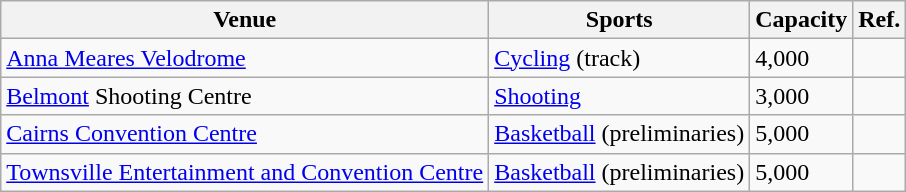<table class="wikitable sortable">
<tr>
<th rowspan="1">Venue</th>
<th colspan="1" class="unsortable">Sports</th>
<th rowspan="1">Capacity</th>
<th rowspan="1" class="unsortable">Ref.</th>
</tr>
<tr>
<td><a href='#'>Anna Meares Velodrome</a></td>
<td><a href='#'>Cycling</a> (track)</td>
<td>4,000</td>
<td></td>
</tr>
<tr>
<td><a href='#'>Belmont</a> Shooting Centre</td>
<td><a href='#'>Shooting</a></td>
<td>3,000</td>
<td></td>
</tr>
<tr>
<td><a href='#'>Cairns Convention Centre</a></td>
<td><a href='#'>Basketball</a> (preliminaries)</td>
<td>5,000</td>
<td></td>
</tr>
<tr>
<td><a href='#'>Townsville Entertainment and Convention Centre</a></td>
<td><a href='#'>Basketball</a> (preliminaries)</td>
<td>5,000</td>
<td></td>
</tr>
</table>
